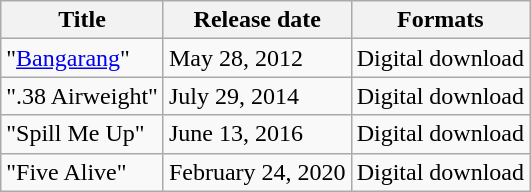<table class="wikitable">
<tr>
<th>Title</th>
<th>Release date</th>
<th>Formats</th>
</tr>
<tr>
<td>"<a href='#'>Bangarang</a>"</td>
<td>May 28, 2012</td>
<td>Digital download</td>
</tr>
<tr>
<td>".38 Airweight"</td>
<td>July 29, 2014</td>
<td>Digital download</td>
</tr>
<tr>
<td>"Spill Me Up"</td>
<td>June 13, 2016</td>
<td>Digital download</td>
</tr>
<tr>
<td>"Five Alive"</td>
<td>February 24, 2020</td>
<td>Digital download</td>
</tr>
</table>
